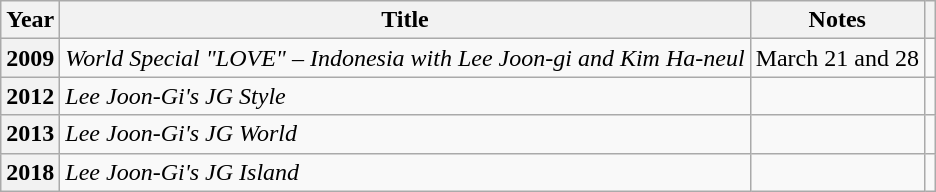<table class="wikitable plainrowheaders sortable">
<tr>
<th scope="col">Year</th>
<th scope="col">Title</th>
<th scope="col">Notes</th>
<th scope="col" class="unsortable"></th>
</tr>
<tr>
<th scope="row">2009</th>
<td><em>World Special "LOVE" –  Indonesia with Lee Joon-gi and Kim Ha-neul</em></td>
<td>March 21 and 28</td>
<td style="text-align:center"></td>
</tr>
<tr>
<th scope="row">2012</th>
<td><em>Lee Joon-Gi's JG Style</em></td>
<td></td>
<td style="text-align:center"></td>
</tr>
<tr>
<th scope="row">2013</th>
<td><em>Lee Joon-Gi's JG World</em></td>
<td></td>
<td style="text-align:center"></td>
</tr>
<tr>
<th scope="row">2018</th>
<td><em>Lee Joon-Gi's JG Island</em></td>
<td></td>
<td style="text-align:center"></td>
</tr>
</table>
